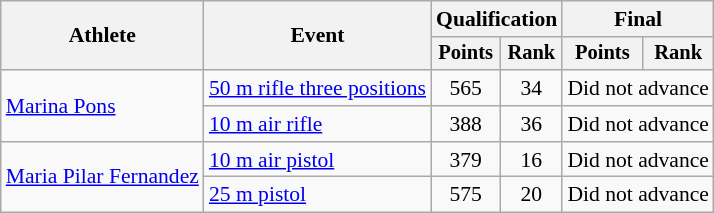<table class="wikitable" style="font-size:90%">
<tr>
<th rowspan="2">Athlete</th>
<th rowspan="2">Event</th>
<th colspan=2>Qualification</th>
<th colspan=2>Final</th>
</tr>
<tr style="font-size:95%">
<th>Points</th>
<th>Rank</th>
<th>Points</th>
<th>Rank</th>
</tr>
<tr align=center>
<td align=left rowspan=2><a href='#'>Marina Pons</a></td>
<td align=left><a href='#'>50 m rifle three positions</a></td>
<td>565</td>
<td>34</td>
<td colspan=2>Did not advance</td>
</tr>
<tr align=center>
<td align=left><a href='#'>10 m air rifle</a></td>
<td>388</td>
<td>36</td>
<td colspan=2>Did not advance</td>
</tr>
<tr align=center>
<td align=left rowspan=2><a href='#'>Maria Pilar Fernandez</a></td>
<td align=left><a href='#'>10 m air pistol</a></td>
<td>379</td>
<td>16</td>
<td colspan=2>Did not advance</td>
</tr>
<tr align=center>
<td align=left><a href='#'>25 m pistol</a></td>
<td>575</td>
<td>20</td>
<td colspan=2>Did not advance</td>
</tr>
</table>
